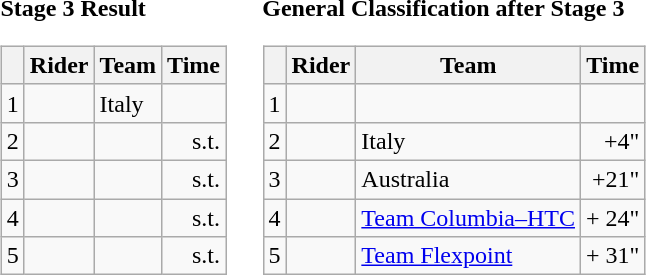<table>
<tr>
<td><strong>Stage 3 Result</strong><br><table class="wikitable">
<tr>
<th></th>
<th>Rider</th>
<th>Team</th>
<th>Time</th>
</tr>
<tr>
<td>1</td>
<td></td>
<td>Italy</td>
<td align="right"></td>
</tr>
<tr>
<td>2</td>
<td></td>
<td></td>
<td align="right">s.t.</td>
</tr>
<tr>
<td>3</td>
<td></td>
<td></td>
<td align="right">s.t.</td>
</tr>
<tr>
<td>4</td>
<td></td>
<td></td>
<td align="right">s.t.</td>
</tr>
<tr>
<td>5</td>
<td></td>
<td></td>
<td align="right">s.t.</td>
</tr>
</table>
</td>
<td></td>
<td><strong>General Classification after Stage 3</strong><br><table class="wikitable">
<tr>
<th></th>
<th>Rider</th>
<th>Team</th>
<th>Time</th>
</tr>
<tr>
<td>1</td>
<td></td>
<td></td>
<td align="right"></td>
</tr>
<tr>
<td>2</td>
<td></td>
<td>Italy</td>
<td align="right">+4"</td>
</tr>
<tr>
<td>3</td>
<td></td>
<td>Australia</td>
<td align="right">+21"</td>
</tr>
<tr>
<td>4</td>
<td></td>
<td><a href='#'>Team Columbia–HTC</a></td>
<td align="right">+ 24"</td>
</tr>
<tr>
<td>5</td>
<td></td>
<td><a href='#'>Team Flexpoint</a></td>
<td align="right">+ 31"</td>
</tr>
</table>
</td>
</tr>
</table>
